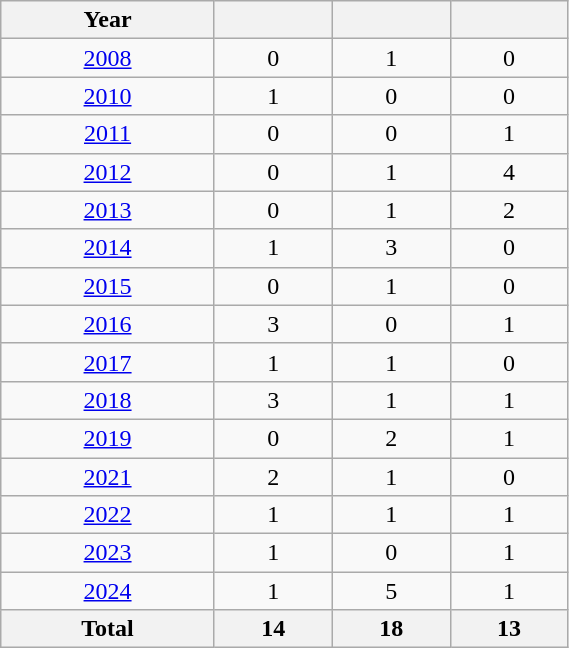<table class="wikitable" width=30% style="font-size:100%; text-align:center;">
<tr>
<th>Year</th>
<th></th>
<th></th>
<th></th>
</tr>
<tr>
<td><a href='#'>2008</a></td>
<td>0</td>
<td>1</td>
<td>0</td>
</tr>
<tr>
<td><a href='#'>2010</a></td>
<td>1</td>
<td>0</td>
<td>0</td>
</tr>
<tr>
<td><a href='#'>2011</a></td>
<td>0</td>
<td>0</td>
<td>1</td>
</tr>
<tr>
<td><a href='#'>2012</a></td>
<td>0</td>
<td>1</td>
<td>4</td>
</tr>
<tr>
<td><a href='#'>2013</a></td>
<td>0</td>
<td>1</td>
<td>2</td>
</tr>
<tr>
<td><a href='#'>2014</a></td>
<td>1</td>
<td>3</td>
<td>0</td>
</tr>
<tr>
<td><a href='#'>2015</a></td>
<td>0</td>
<td>1</td>
<td>0</td>
</tr>
<tr>
<td><a href='#'>2016</a></td>
<td>3</td>
<td>0</td>
<td>1</td>
</tr>
<tr>
<td><a href='#'>2017</a></td>
<td>1</td>
<td>1</td>
<td>0</td>
</tr>
<tr>
<td><a href='#'>2018</a></td>
<td>3</td>
<td>1</td>
<td>1</td>
</tr>
<tr>
<td><a href='#'>2019</a></td>
<td>0</td>
<td>2</td>
<td>1</td>
</tr>
<tr>
<td><a href='#'>2021</a></td>
<td>2</td>
<td>1</td>
<td>0</td>
</tr>
<tr>
<td><a href='#'>2022</a></td>
<td>1</td>
<td>1</td>
<td>1</td>
</tr>
<tr>
<td><a href='#'>2023</a></td>
<td>1</td>
<td>0</td>
<td>1</td>
</tr>
<tr>
<td><a href='#'>2024</a></td>
<td>1</td>
<td>5</td>
<td>1</td>
</tr>
<tr>
<th>Total</th>
<th>14</th>
<th>18</th>
<th>13</th>
</tr>
</table>
